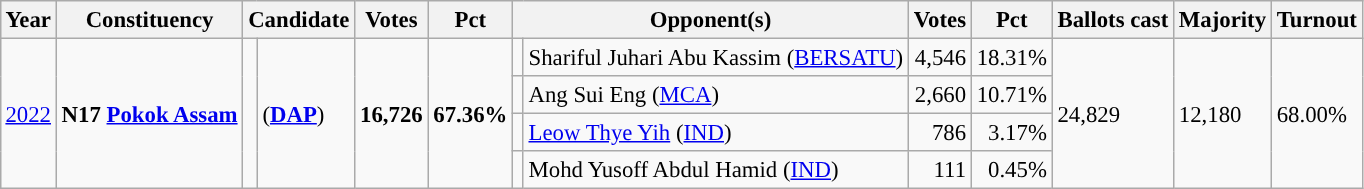<table class="wikitable" style="margin:0.5em ; font-size:95%">
<tr>
<th>Year</th>
<th>Constituency</th>
<th colspan=2>Candidate</th>
<th>Votes</th>
<th>Pct</th>
<th colspan=2>Opponent(s)</th>
<th>Votes</th>
<th>Pct</th>
<th>Ballots cast</th>
<th>Majority</th>
<th>Turnout</th>
</tr>
<tr>
<td rowspan=4><a href='#'>2022</a></td>
<td rowspan=4><strong>N17 <a href='#'>Pokok Assam</a></strong></td>
<td rowspan=4 ></td>
<td rowspan=4> (<a href='#'><strong>DAP</strong></a>)</td>
<td rowspan=4 align=right><strong>16,726</strong></td>
<td rowspan=4><strong>67.36%</strong></td>
<td></td>
<td>Shariful Juhari Abu Kassim (<a href='#'>BERSATU</a>)</td>
<td align=right>4,546</td>
<td align=right>18.31%</td>
<td rowspan=4>24,829</td>
<td rowspan=4>12,180</td>
<td rowspan=4>68.00%</td>
</tr>
<tr>
<td></td>
<td>Ang Sui Eng (<a href='#'>MCA</a>)</td>
<td align=right>2,660</td>
<td align=right>10.71%</td>
</tr>
<tr>
<td></td>
<td><a href='#'>Leow Thye Yih</a> (<a href='#'>IND</a>)</td>
<td align=right>786</td>
<td align=right>3.17%</td>
</tr>
<tr>
<td></td>
<td>Mohd Yusoff Abdul Hamid (<a href='#'>IND</a>)</td>
<td align=right>111</td>
<td align=right>0.45%</td>
</tr>
</table>
